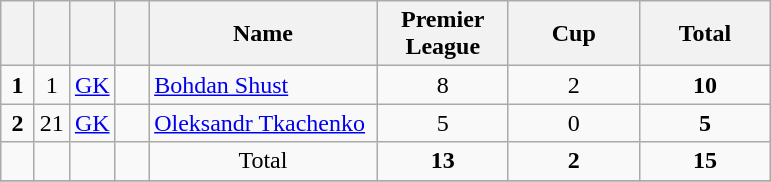<table class="wikitable" style="text-align:center">
<tr>
<th width=15></th>
<th width=15></th>
<th width=15></th>
<th width=15></th>
<th width=145>Name</th>
<th width=80><strong>Premier League</strong></th>
<th width=80><strong>Cup</strong></th>
<th width=80>Total</th>
</tr>
<tr>
<td><strong>1</strong></td>
<td>1</td>
<td><a href='#'>GK</a></td>
<td></td>
<td align=left><a href='#'>Bohdan Shust</a></td>
<td>8</td>
<td>2</td>
<td><strong>10</strong></td>
</tr>
<tr>
<td><strong>2</strong></td>
<td>21</td>
<td><a href='#'>GK</a></td>
<td></td>
<td align=left><a href='#'>Oleksandr Tkachenko</a></td>
<td>5</td>
<td>0</td>
<td><strong>5</strong></td>
</tr>
<tr>
<td></td>
<td></td>
<td></td>
<td></td>
<td>Total</td>
<td><strong>13</strong></td>
<td><strong>2</strong></td>
<td><strong>15</strong></td>
</tr>
<tr>
</tr>
</table>
